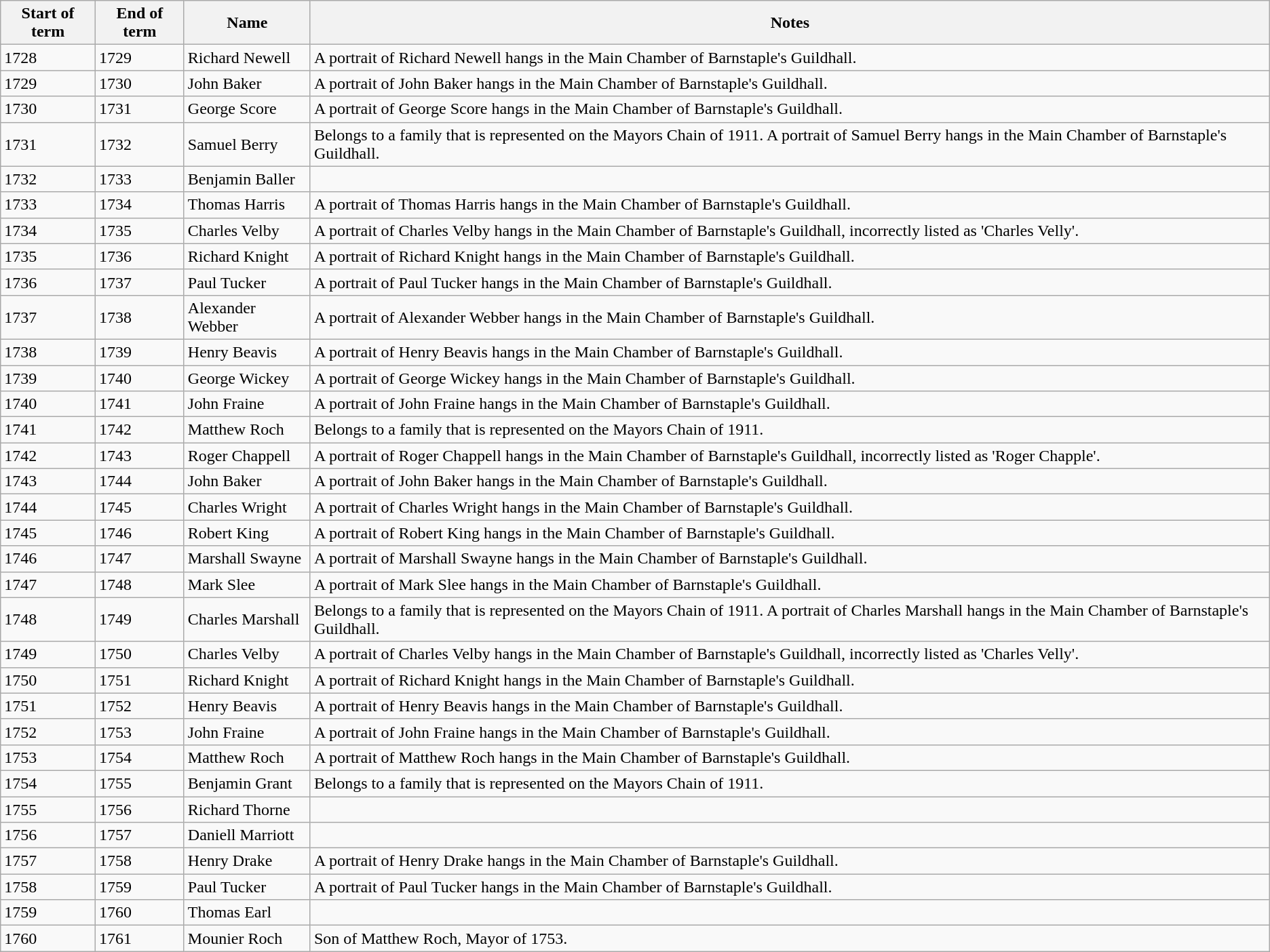<table class="wikitable mw-collapsible mw-collapsed">
<tr>
<th>Start of term</th>
<th>End of term</th>
<th>Name</th>
<th>Notes</th>
</tr>
<tr>
<td>1728</td>
<td>1729</td>
<td>Richard Newell</td>
<td>A portrait of Richard Newell hangs in the Main Chamber of Barnstaple's Guildhall.</td>
</tr>
<tr>
<td>1729</td>
<td>1730</td>
<td>John Baker</td>
<td>A portrait of John Baker hangs in the Main Chamber of Barnstaple's Guildhall.</td>
</tr>
<tr>
<td>1730</td>
<td>1731</td>
<td>George Score</td>
<td>A portrait of George Score hangs in the Main Chamber of Barnstaple's Guildhall.</td>
</tr>
<tr>
<td>1731</td>
<td>1732</td>
<td>Samuel Berry</td>
<td>Belongs to a family that is represented on the Mayors Chain of 1911. A portrait of Samuel Berry hangs in the Main Chamber of Barnstaple's Guildhall.</td>
</tr>
<tr>
<td>1732</td>
<td>1733</td>
<td>Benjamin Baller</td>
<td></td>
</tr>
<tr>
<td>1733</td>
<td>1734</td>
<td>Thomas Harris</td>
<td>A portrait of Thomas Harris hangs in the Main Chamber of Barnstaple's Guildhall.</td>
</tr>
<tr>
<td>1734</td>
<td>1735</td>
<td>Charles Velby</td>
<td>A portrait of Charles Velby hangs in the Main Chamber of Barnstaple's Guildhall, incorrectly listed as 'Charles Velly'.</td>
</tr>
<tr>
<td>1735</td>
<td>1736</td>
<td>Richard Knight</td>
<td>A portrait of Richard Knight hangs in the Main Chamber of Barnstaple's Guildhall.</td>
</tr>
<tr>
<td>1736</td>
<td>1737</td>
<td>Paul Tucker</td>
<td>A portrait of Paul Tucker hangs in the Main Chamber of Barnstaple's Guildhall.</td>
</tr>
<tr>
<td>1737</td>
<td>1738</td>
<td>Alexander Webber</td>
<td>A portrait of Alexander Webber hangs in the Main Chamber of Barnstaple's Guildhall.</td>
</tr>
<tr>
<td>1738</td>
<td>1739</td>
<td>Henry Beavis</td>
<td>A portrait of Henry Beavis hangs in the Main Chamber of Barnstaple's Guildhall.</td>
</tr>
<tr>
<td>1739</td>
<td>1740</td>
<td>George Wickey</td>
<td>A portrait of George Wickey hangs in the Main Chamber of Barnstaple's Guildhall.</td>
</tr>
<tr>
<td>1740</td>
<td>1741</td>
<td>John Fraine</td>
<td>A portrait of John Fraine hangs in the Main Chamber of Barnstaple's Guildhall.</td>
</tr>
<tr>
<td>1741</td>
<td>1742</td>
<td>Matthew Roch</td>
<td>Belongs to a family that is represented on the Mayors Chain of 1911.</td>
</tr>
<tr>
<td>1742</td>
<td>1743</td>
<td>Roger Chappell</td>
<td>A portrait of Roger Chappell hangs in the Main Chamber of Barnstaple's Guildhall, incorrectly listed as 'Roger Chapple'.</td>
</tr>
<tr>
<td>1743</td>
<td>1744</td>
<td>John Baker</td>
<td>A portrait of John Baker hangs in the Main Chamber of Barnstaple's Guildhall.</td>
</tr>
<tr>
<td>1744</td>
<td>1745</td>
<td>Charles Wright</td>
<td>A portrait of Charles Wright hangs in the Main Chamber of Barnstaple's Guildhall.</td>
</tr>
<tr>
<td>1745</td>
<td>1746</td>
<td>Robert King</td>
<td>A portrait of Robert King hangs in the Main Chamber of Barnstaple's Guildhall.</td>
</tr>
<tr>
<td>1746</td>
<td>1747</td>
<td>Marshall Swayne</td>
<td>A portrait of Marshall Swayne hangs in the Main Chamber of Barnstaple's Guildhall.</td>
</tr>
<tr>
<td>1747</td>
<td>1748</td>
<td>Mark Slee</td>
<td>A portrait of Mark Slee hangs in the Main Chamber of Barnstaple's Guildhall.</td>
</tr>
<tr>
<td>1748</td>
<td>1749</td>
<td>Charles Marshall</td>
<td>Belongs to a family that is represented on the Mayors Chain of 1911. A portrait of Charles Marshall hangs in the Main Chamber of Barnstaple's Guildhall.</td>
</tr>
<tr>
<td>1749</td>
<td>1750</td>
<td>Charles Velby</td>
<td>A portrait of Charles Velby hangs in the Main Chamber of Barnstaple's Guildhall, incorrectly listed as 'Charles Velly'.</td>
</tr>
<tr>
<td>1750</td>
<td>1751</td>
<td>Richard Knight</td>
<td>A portrait of Richard Knight hangs in the Main Chamber of Barnstaple's Guildhall.</td>
</tr>
<tr>
<td>1751</td>
<td>1752</td>
<td>Henry Beavis</td>
<td>A portrait of Henry Beavis hangs in the Main Chamber of Barnstaple's Guildhall.</td>
</tr>
<tr>
<td>1752</td>
<td>1753</td>
<td>John Fraine</td>
<td>A portrait of John Fraine hangs in the Main Chamber of Barnstaple's Guildhall.</td>
</tr>
<tr>
<td>1753</td>
<td>1754</td>
<td>Matthew Roch</td>
<td>A portrait of Matthew Roch hangs in the Main Chamber of Barnstaple's Guildhall.</td>
</tr>
<tr>
<td>1754</td>
<td>1755</td>
<td>Benjamin Grant</td>
<td>Belongs to a family that is represented on the Mayors Chain of 1911.</td>
</tr>
<tr>
<td>1755</td>
<td>1756</td>
<td>Richard Thorne</td>
<td></td>
</tr>
<tr>
<td>1756</td>
<td>1757</td>
<td>Daniell Marriott</td>
<td></td>
</tr>
<tr>
<td>1757</td>
<td>1758</td>
<td>Henry Drake</td>
<td>A portrait of Henry Drake hangs in the Main Chamber of Barnstaple's Guildhall.</td>
</tr>
<tr>
<td>1758</td>
<td>1759</td>
<td>Paul Tucker</td>
<td>A portrait of Paul Tucker hangs in the Main Chamber of Barnstaple's Guildhall.</td>
</tr>
<tr>
<td>1759</td>
<td>1760</td>
<td>Thomas Earl</td>
<td></td>
</tr>
<tr>
<td>1760</td>
<td>1761</td>
<td>Mounier Roch</td>
<td>Son of Matthew Roch, Mayor of 1753.</td>
</tr>
</table>
